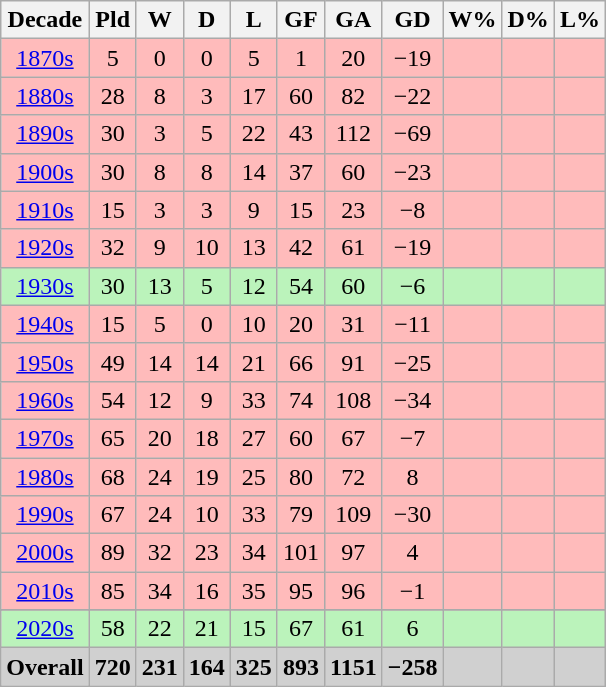<table class="wikitable sortable" style="text-align:center;">
<tr>
<th>Decade</th>
<th>Pld</th>
<th>W</th>
<th>D</th>
<th>L</th>
<th>GF</th>
<th>GA</th>
<th>GD</th>
<th>W%</th>
<th>D%</th>
<th>L%</th>
</tr>
<tr bgcolor="#ffbbbb">
<td><a href='#'>1870s</a></td>
<td>5</td>
<td>0</td>
<td>0</td>
<td>5</td>
<td>1</td>
<td>20</td>
<td>−19</td>
<td></td>
<td></td>
<td></td>
</tr>
<tr bgcolor="#ffbbbb">
<td><a href='#'>1880s</a></td>
<td>28</td>
<td>8</td>
<td>3</td>
<td>17</td>
<td>60</td>
<td>82</td>
<td>−22</td>
<td></td>
<td></td>
<td></td>
</tr>
<tr bgcolor="#ffbbbb">
<td><a href='#'>1890s</a></td>
<td>30</td>
<td>3</td>
<td>5</td>
<td>22</td>
<td>43</td>
<td>112</td>
<td>−69</td>
<td></td>
<td></td>
<td></td>
</tr>
<tr bgcolor="#ffbbbb">
<td><a href='#'>1900s</a></td>
<td>30</td>
<td>8</td>
<td>8</td>
<td>14</td>
<td>37</td>
<td>60</td>
<td>−23</td>
<td></td>
<td></td>
<td></td>
</tr>
<tr bgcolor="#ffbbbb">
<td><a href='#'>1910s</a></td>
<td>15</td>
<td>3</td>
<td>3</td>
<td>9</td>
<td>15</td>
<td>23</td>
<td>−8</td>
<td></td>
<td></td>
<td></td>
</tr>
<tr bgcolor="#ffbbbb">
<td><a href='#'>1920s</a></td>
<td>32</td>
<td>9</td>
<td>10</td>
<td>13</td>
<td>42</td>
<td>61</td>
<td>−19</td>
<td></td>
<td></td>
<td></td>
</tr>
<tr bgcolor="#bbf3bb">
<td><a href='#'>1930s</a></td>
<td>30</td>
<td>13</td>
<td>5</td>
<td>12</td>
<td>54</td>
<td>60</td>
<td>−6</td>
<td></td>
<td></td>
<td></td>
</tr>
<tr bgcolor="#ffbbbb">
<td><a href='#'>1940s</a></td>
<td>15</td>
<td>5</td>
<td>0</td>
<td>10</td>
<td>20</td>
<td>31</td>
<td>−11</td>
<td></td>
<td></td>
<td></td>
</tr>
<tr bgcolor="#ffbbbb">
<td><a href='#'>1950s</a></td>
<td>49</td>
<td>14</td>
<td>14</td>
<td>21</td>
<td>66</td>
<td>91</td>
<td>−25</td>
<td></td>
<td></td>
<td></td>
</tr>
<tr bgcolor="#ffbbbb">
<td><a href='#'>1960s</a></td>
<td>54</td>
<td>12</td>
<td>9</td>
<td>33</td>
<td>74</td>
<td>108</td>
<td>−34</td>
<td></td>
<td></td>
<td></td>
</tr>
<tr bgcolor="#ffbbbb">
<td><a href='#'>1970s</a></td>
<td>65</td>
<td>20</td>
<td>18</td>
<td>27</td>
<td>60</td>
<td>67</td>
<td>−7</td>
<td></td>
<td></td>
<td></td>
</tr>
<tr bgcolor="#ffbbbb">
<td><a href='#'>1980s</a></td>
<td>68</td>
<td>24</td>
<td>19</td>
<td>25</td>
<td>80</td>
<td>72</td>
<td>8</td>
<td></td>
<td></td>
<td></td>
</tr>
<tr bgcolor="#ffbbbb">
<td><a href='#'>1990s</a></td>
<td>67</td>
<td>24</td>
<td>10</td>
<td>33</td>
<td>79</td>
<td>109</td>
<td>−30</td>
<td></td>
<td></td>
<td></td>
</tr>
<tr bgcolor="#ffbbbb">
<td><a href='#'>2000s</a></td>
<td>89</td>
<td>32</td>
<td>23</td>
<td>34</td>
<td>101</td>
<td>97</td>
<td>4</td>
<td></td>
<td></td>
<td></td>
</tr>
<tr bgcolor="#ffbbbb">
<td><a href='#'>2010s</a></td>
<td>85</td>
<td>34</td>
<td>16</td>
<td>35</td>
<td>95</td>
<td>96</td>
<td>−1</td>
<td></td>
<td></td>
<td></td>
</tr>
<tr>
</tr>
<tr bgcolor="#bbf3bb">
<td><a href='#'>2020s</a></td>
<td>58</td>
<td>22</td>
<td>21</td>
<td>15</td>
<td>67</td>
<td>61</td>
<td>6</td>
<td></td>
<td></td>
<td></td>
</tr>
<tr>
<th style="background:#D0D0D0;">Overall</th>
<th style="background:#D0D0D0;">720</th>
<th style="background:#D0D0D0;">231</th>
<th style="background:#D0D0D0;">164</th>
<th style="background:#D0D0D0;">325</th>
<th style="background:#D0D0D0;">893</th>
<th style="background:#D0D0D0;">1151</th>
<th style="background:#D0D0D0;">−258</th>
<th style="background:#D0D0D0;"></th>
<th style="background:#D0D0D0;"></th>
<th style="background:#D0D0D0;"></th>
</tr>
</table>
